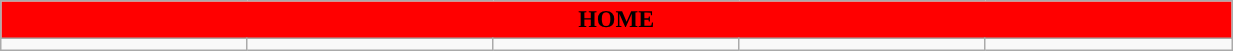<table class="wikitable collapsible collapsed" style="width:65%">
<tr>
<th colspan=10 ! style="color:black; background:red">HOME</th>
</tr>
<tr>
<td></td>
<td></td>
<td></td>
<td></td>
<td></td>
</tr>
</table>
